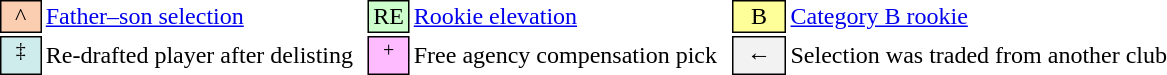<table class="toccolours" style="white-space: nowrap;">
<tr>
<td style="background-color: #FBCEB1; border: 1px solid black; text-align:center;">  ^  </td>
<td><a href='#'>Father–son selection</a></td>
<td style="background-color: #CCFFCC; border: 1px solid black; text-align:center;">RE</td>
<td><a href='#'>Rookie elevation</a></td>
<td style="background-color: #ff9; border: 1px solid black; text-align:center;">B</td>
<td><a href='#'>Category B rookie</a></td>
</tr>
<tr>
<td style="background-color: #cfecec; border: 1px solid black; text-align:center;">  <sup>‡</sup>  </td>
<td style="padding-right: 8px">Re-drafted player after delisting</td>
<td style="background-color: #FFBBFF; border: 1px solid black; text-align:center;">  <sup>+</sup>  </td>
<td style="padding-right: 8px">Free agency compensation pick</td>
<td style="background-color: #F2F2F2; border: 1px solid black; text-align:center;">  ←  </td>
<td style="padding-right: 8px">Selection was traded from another club</td>
</tr>
</table>
